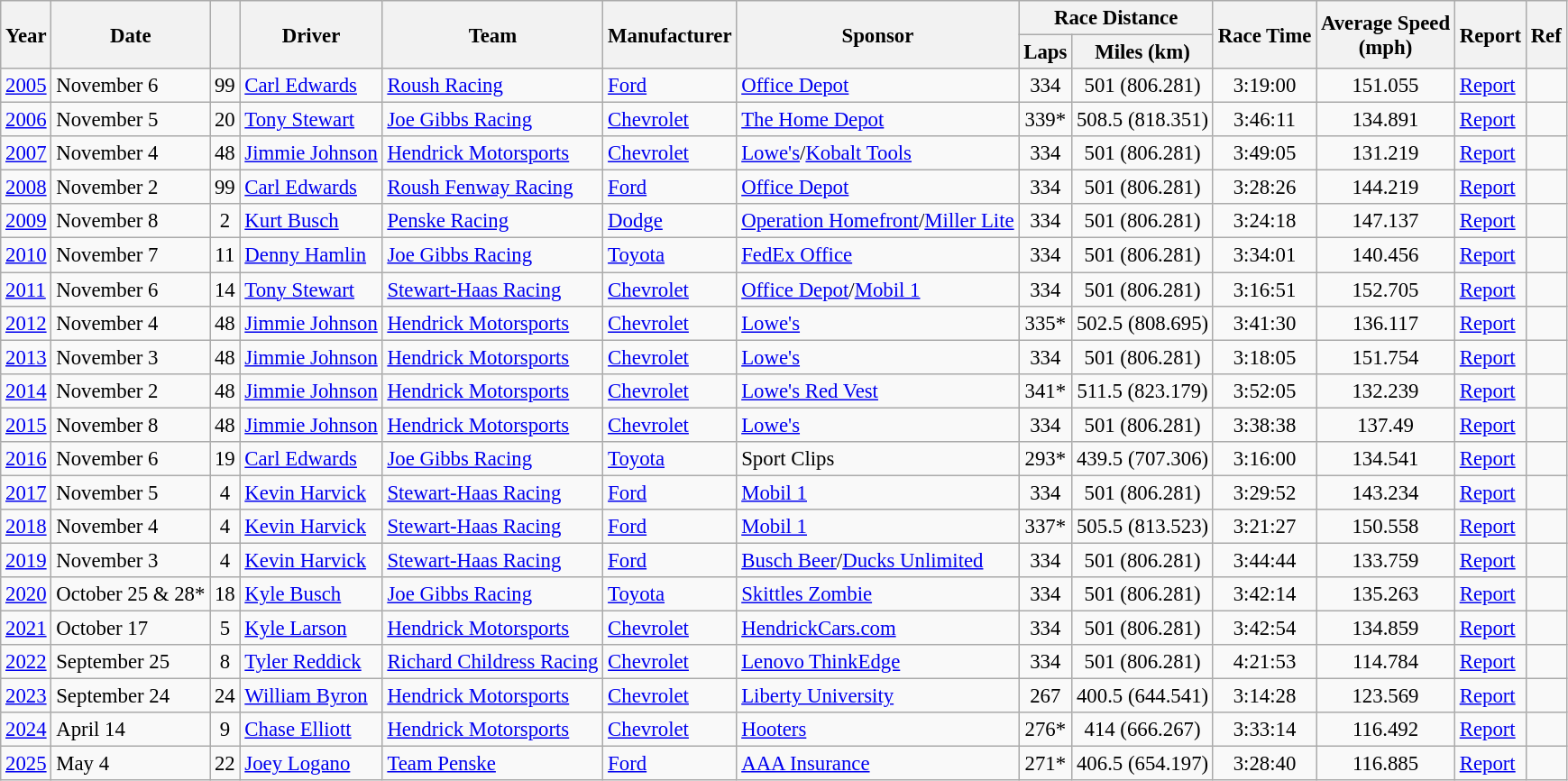<table class="wikitable" style="font-size: 95%;">
<tr>
<th rowspan="2">Year</th>
<th rowspan="2">Date</th>
<th rowspan="2"></th>
<th rowspan="2">Driver</th>
<th rowspan="2">Team</th>
<th rowspan="2">Manufacturer</th>
<th rowspan="2">Sponsor</th>
<th colspan="2">Race Distance</th>
<th rowspan="2">Race Time</th>
<th rowspan="2">Average Speed<br>(mph)</th>
<th rowspan="2">Report</th>
<th rowspan="2">Ref</th>
</tr>
<tr>
<th>Laps</th>
<th>Miles (km)</th>
</tr>
<tr>
<td><a href='#'>2005</a></td>
<td>November 6</td>
<td align="center">99</td>
<td><a href='#'>Carl Edwards</a></td>
<td><a href='#'>Roush Racing</a></td>
<td><a href='#'>Ford</a></td>
<td><a href='#'>Office Depot</a></td>
<td align="center">334</td>
<td align="center">501 (806.281)</td>
<td align="center">3:19:00</td>
<td align="center">151.055</td>
<td><a href='#'>Report</a></td>
<td align="center"></td>
</tr>
<tr>
<td><a href='#'>2006</a></td>
<td>November 5</td>
<td align="center">20</td>
<td><a href='#'>Tony Stewart</a></td>
<td><a href='#'>Joe Gibbs Racing</a></td>
<td><a href='#'>Chevrolet</a></td>
<td><a href='#'>The Home Depot</a></td>
<td align="center">339*</td>
<td align="center">508.5 (818.351)</td>
<td align="center">3:46:11</td>
<td align="center">134.891</td>
<td><a href='#'>Report</a></td>
<td align="center"></td>
</tr>
<tr>
<td><a href='#'>2007</a></td>
<td>November 4</td>
<td align="center">48</td>
<td><a href='#'>Jimmie Johnson</a></td>
<td><a href='#'>Hendrick Motorsports</a></td>
<td><a href='#'>Chevrolet</a></td>
<td><a href='#'>Lowe's</a>/<a href='#'>Kobalt Tools</a></td>
<td align="center">334</td>
<td align="center">501 (806.281)</td>
<td align="center">3:49:05</td>
<td align="center">131.219</td>
<td><a href='#'>Report</a></td>
<td align="center"></td>
</tr>
<tr>
<td><a href='#'>2008</a></td>
<td>November 2</td>
<td align="center">99</td>
<td><a href='#'>Carl Edwards</a></td>
<td><a href='#'>Roush Fenway Racing</a></td>
<td><a href='#'>Ford</a></td>
<td><a href='#'>Office Depot</a></td>
<td align="center">334</td>
<td align="center">501 (806.281)</td>
<td align="center">3:28:26</td>
<td align="center">144.219</td>
<td><a href='#'>Report</a></td>
<td align="center"></td>
</tr>
<tr>
<td><a href='#'>2009</a></td>
<td>November 8</td>
<td align="center">2</td>
<td><a href='#'>Kurt Busch</a></td>
<td><a href='#'>Penske Racing</a></td>
<td><a href='#'>Dodge</a></td>
<td><a href='#'>Operation Homefront</a>/<a href='#'>Miller Lite</a></td>
<td align="center">334</td>
<td align="center">501 (806.281)</td>
<td align="center">3:24:18</td>
<td align="center">147.137</td>
<td><a href='#'>Report</a></td>
<td align="center"></td>
</tr>
<tr>
<td><a href='#'>2010</a></td>
<td>November 7</td>
<td align="center">11</td>
<td><a href='#'>Denny Hamlin</a></td>
<td><a href='#'>Joe Gibbs Racing</a></td>
<td><a href='#'>Toyota</a></td>
<td><a href='#'>FedEx Office</a></td>
<td align="center">334</td>
<td align="center">501 (806.281)</td>
<td align="center">3:34:01</td>
<td align="center">140.456</td>
<td><a href='#'>Report</a></td>
<td align="center"></td>
</tr>
<tr>
<td><a href='#'>2011</a></td>
<td>November 6</td>
<td align="center">14</td>
<td><a href='#'>Tony Stewart</a></td>
<td><a href='#'>Stewart-Haas Racing</a></td>
<td><a href='#'>Chevrolet</a></td>
<td><a href='#'>Office Depot</a>/<a href='#'>Mobil 1</a></td>
<td align="center">334</td>
<td align="center">501 (806.281)</td>
<td align="center">3:16:51</td>
<td align="center">152.705</td>
<td><a href='#'>Report</a></td>
<td align="center"></td>
</tr>
<tr>
<td><a href='#'>2012</a></td>
<td>November 4</td>
<td align="center">48</td>
<td><a href='#'>Jimmie Johnson</a></td>
<td><a href='#'>Hendrick Motorsports</a></td>
<td><a href='#'>Chevrolet</a></td>
<td><a href='#'>Lowe's</a></td>
<td align="center">335*</td>
<td align="center">502.5 (808.695)</td>
<td align="center">3:41:30</td>
<td align="center">136.117</td>
<td><a href='#'>Report</a></td>
<td align="center"></td>
</tr>
<tr>
<td><a href='#'>2013</a></td>
<td>November 3</td>
<td align="center">48</td>
<td><a href='#'>Jimmie Johnson</a></td>
<td><a href='#'>Hendrick Motorsports</a></td>
<td><a href='#'>Chevrolet</a></td>
<td><a href='#'>Lowe's</a></td>
<td align="center">334</td>
<td align="center">501 (806.281)</td>
<td align="center">3:18:05</td>
<td align="center">151.754</td>
<td><a href='#'>Report</a></td>
<td align="center"></td>
</tr>
<tr>
<td><a href='#'>2014</a></td>
<td>November 2</td>
<td align="center">48</td>
<td><a href='#'>Jimmie Johnson</a></td>
<td><a href='#'>Hendrick Motorsports</a></td>
<td><a href='#'>Chevrolet</a></td>
<td><a href='#'>Lowe's Red Vest</a></td>
<td align="center">341*</td>
<td align="center">511.5 (823.179)</td>
<td align="center">3:52:05</td>
<td align="center">132.239</td>
<td><a href='#'>Report</a></td>
<td align="center"></td>
</tr>
<tr>
<td><a href='#'>2015</a></td>
<td>November 8</td>
<td align="center">48</td>
<td><a href='#'>Jimmie Johnson</a></td>
<td><a href='#'>Hendrick Motorsports</a></td>
<td><a href='#'>Chevrolet</a></td>
<td><a href='#'>Lowe's</a></td>
<td align="center">334</td>
<td align="center">501 (806.281)</td>
<td align="center">3:38:38</td>
<td align="center">137.49</td>
<td><a href='#'>Report</a></td>
<td align="center"></td>
</tr>
<tr>
<td><a href='#'>2016</a></td>
<td>November 6</td>
<td align="center">19</td>
<td><a href='#'>Carl Edwards</a></td>
<td><a href='#'>Joe Gibbs Racing</a></td>
<td><a href='#'>Toyota</a></td>
<td>Sport Clips</td>
<td align="center">293*</td>
<td align="center">439.5 (707.306)</td>
<td align="center">3:16:00</td>
<td align="center">134.541</td>
<td><a href='#'>Report</a></td>
<td align="center"></td>
</tr>
<tr>
<td><a href='#'>2017</a></td>
<td>November 5</td>
<td align="center">4</td>
<td><a href='#'>Kevin Harvick</a></td>
<td><a href='#'>Stewart-Haas Racing</a></td>
<td><a href='#'>Ford</a></td>
<td><a href='#'>Mobil 1</a></td>
<td align="center">334</td>
<td align="center">501 (806.281)</td>
<td align="center">3:29:52</td>
<td align="center">143.234</td>
<td><a href='#'>Report</a></td>
<td align="center"></td>
</tr>
<tr>
<td><a href='#'>2018</a></td>
<td>November 4</td>
<td align="center">4</td>
<td><a href='#'>Kevin Harvick</a></td>
<td><a href='#'>Stewart-Haas Racing</a></td>
<td><a href='#'>Ford</a></td>
<td><a href='#'>Mobil 1</a></td>
<td align="center">337*</td>
<td align="center">505.5 (813.523)</td>
<td align="center">3:21:27</td>
<td align="center">150.558</td>
<td><a href='#'>Report</a></td>
<td align="center"></td>
</tr>
<tr>
<td><a href='#'>2019</a></td>
<td>November 3</td>
<td align="center">4</td>
<td><a href='#'>Kevin Harvick</a></td>
<td><a href='#'>Stewart-Haas Racing</a></td>
<td><a href='#'>Ford</a></td>
<td><a href='#'>Busch Beer</a>/<a href='#'>Ducks Unlimited</a></td>
<td align="center">334</td>
<td align="center">501 (806.281)</td>
<td align="center">3:44:44</td>
<td align="center">133.759</td>
<td><a href='#'>Report</a></td>
<td align="center"></td>
</tr>
<tr>
<td><a href='#'>2020</a></td>
<td>October 25 & 28*</td>
<td align="center">18</td>
<td><a href='#'>Kyle Busch</a></td>
<td><a href='#'>Joe Gibbs Racing</a></td>
<td><a href='#'>Toyota</a></td>
<td><a href='#'>Skittles Zombie</a></td>
<td align="center">334</td>
<td align="center">501 (806.281)</td>
<td align="center">3:42:14</td>
<td align="center">135.263</td>
<td><a href='#'>Report</a></td>
<td align="center"></td>
</tr>
<tr>
<td><a href='#'>2021</a></td>
<td>October 17</td>
<td align="center">5</td>
<td><a href='#'>Kyle Larson</a></td>
<td><a href='#'>Hendrick Motorsports</a></td>
<td><a href='#'>Chevrolet</a></td>
<td><a href='#'>HendrickCars.com</a></td>
<td align="center">334</td>
<td align="center">501 (806.281)</td>
<td align="center">3:42:54</td>
<td align="center">134.859</td>
<td><a href='#'>Report</a></td>
<td align="center"></td>
</tr>
<tr>
<td><a href='#'>2022</a></td>
<td>September 25</td>
<td align="center">8</td>
<td><a href='#'>Tyler Reddick</a></td>
<td><a href='#'>Richard Childress Racing</a></td>
<td><a href='#'>Chevrolet</a></td>
<td><a href='#'>Lenovo ThinkEdge</a></td>
<td align="center">334</td>
<td align="center">501 (806.281)</td>
<td align="center">4:21:53</td>
<td align="center">114.784</td>
<td><a href='#'>Report</a></td>
<td align="center"></td>
</tr>
<tr>
<td><a href='#'>2023</a></td>
<td>September 24</td>
<td align="center">24</td>
<td><a href='#'>William Byron</a></td>
<td><a href='#'>Hendrick Motorsports</a></td>
<td><a href='#'>Chevrolet</a></td>
<td><a href='#'>Liberty University</a></td>
<td align="center">267</td>
<td align="center">400.5 (644.541)</td>
<td align="center">3:14:28</td>
<td align="center">123.569</td>
<td><a href='#'>Report</a></td>
<td align="center"></td>
</tr>
<tr>
<td><a href='#'>2024</a></td>
<td>April 14</td>
<td align="center">9</td>
<td><a href='#'>Chase Elliott</a></td>
<td><a href='#'>Hendrick Motorsports</a></td>
<td><a href='#'>Chevrolet</a></td>
<td><a href='#'>Hooters</a></td>
<td align="center">276*</td>
<td align="center">414 (666.267)</td>
<td align="center">3:33:14</td>
<td align="center">116.492</td>
<td><a href='#'>Report</a></td>
<td align="center"></td>
</tr>
<tr>
<td><a href='#'>2025</a></td>
<td>May 4</td>
<td align="center">22</td>
<td><a href='#'>Joey Logano</a></td>
<td><a href='#'>Team Penske</a></td>
<td><a href='#'>Ford</a></td>
<td><a href='#'>AAA Insurance</a></td>
<td align="center">271*</td>
<td align="center">406.5 (654.197)</td>
<td align="center">3:28:40</td>
<td align="center">116.885</td>
<td><a href='#'>Report</a></td>
<td align="center"></td>
</tr>
</table>
